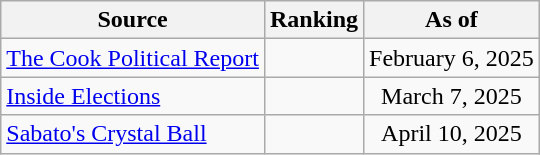<table class="wikitable" style="text-align:center">
<tr>
<th>Source</th>
<th>Ranking</th>
<th>As of</th>
</tr>
<tr>
<td align=left><a href='#'>The Cook Political Report</a></td>
<td></td>
<td>February 6, 2025</td>
</tr>
<tr>
<td align=left><a href='#'>Inside Elections</a></td>
<td></td>
<td>March 7, 2025</td>
</tr>
<tr>
<td align=left><a href='#'>Sabato's Crystal Ball</a></td>
<td></td>
<td>April 10, 2025</td>
</tr>
</table>
